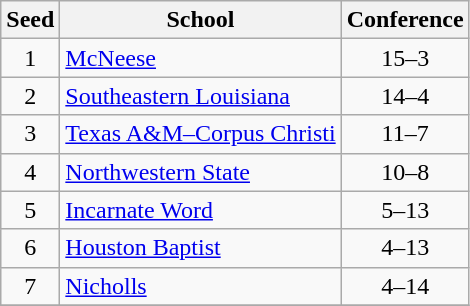<table class="wikitable" style="text-align:center">
<tr>
<th>Seed</th>
<th>School</th>
<th>Conference</th>
</tr>
<tr>
<td>1</td>
<td align="left"><a href='#'>McNeese</a></td>
<td>15–3</td>
</tr>
<tr>
<td>2</td>
<td align="left"><a href='#'>Southeastern Louisiana</a></td>
<td>14–4</td>
</tr>
<tr>
<td>3</td>
<td align="left"><a href='#'>Texas A&M–Corpus Christi</a></td>
<td>11–7</td>
</tr>
<tr>
<td>4</td>
<td align="left"><a href='#'>Northwestern State</a></td>
<td>10–8</td>
</tr>
<tr>
<td>5</td>
<td align="left"><a href='#'>Incarnate Word</a></td>
<td>5–13</td>
</tr>
<tr>
<td>6</td>
<td align="left"><a href='#'>Houston Baptist</a></td>
<td>4–13</td>
</tr>
<tr>
<td>7</td>
<td align="left"><a href='#'>Nicholls</a></td>
<td>4–14</td>
</tr>
<tr>
</tr>
</table>
